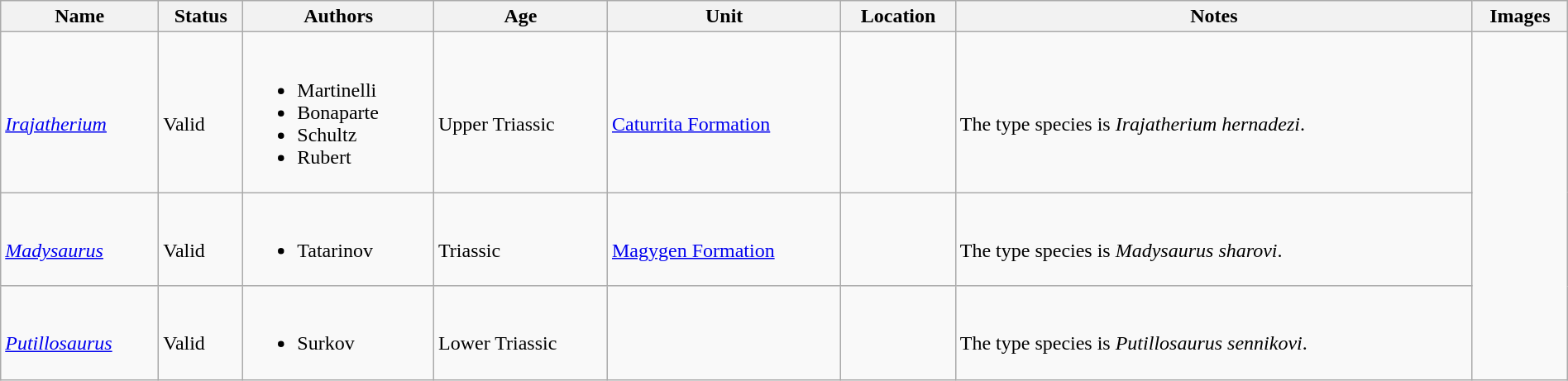<table class="wikitable sortable" align="center" width="100%">
<tr>
<th>Name</th>
<th>Status</th>
<th>Authors</th>
<th>Age</th>
<th>Unit</th>
<th>Location</th>
<th width="33%" class="unsortable">Notes</th>
<th class="unsortable">Images</th>
</tr>
<tr>
<td><br><em><a href='#'>Irajatherium</a></em></td>
<td><br>Valid</td>
<td><br><ul><li>Martinelli</li><li>Bonaparte</li><li>Schultz</li><li>Rubert</li></ul></td>
<td><br>Upper Triassic</td>
<td><br><a href='#'>Caturrita Formation</a></td>
<td><br></td>
<td><br>The type species is <em>Irajatherium hernadezi</em>.</td>
<td rowspan="99"><br></td>
</tr>
<tr>
<td><br><em><a href='#'>Madysaurus</a></em></td>
<td><br>Valid</td>
<td><br><ul><li>Tatarinov</li></ul></td>
<td><br>Triassic</td>
<td><br><a href='#'>Magygen Formation</a></td>
<td><br></td>
<td><br>The type species is <em>Madysaurus sharovi</em>.</td>
</tr>
<tr>
<td><br><em><a href='#'>Putillosaurus</a></em></td>
<td><br>Valid</td>
<td><br><ul><li>Surkov</li></ul></td>
<td><br>Lower Triassic</td>
<td></td>
<td><br></td>
<td><br>The type species is <em>Putillosaurus sennikovi</em>.</td>
</tr>
</table>
